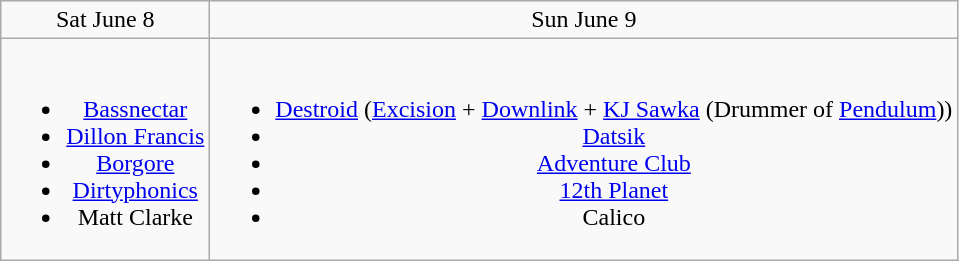<table class="wikitable plainrowheaders" style="text-align:center;" border="1">
<tr>
<td>Sat June 8</td>
<td>Sun June 9</td>
</tr>
<tr>
<td><br><ul><li><a href='#'>Bassnectar</a></li><li><a href='#'>Dillon Francis</a></li><li><a href='#'>Borgore</a></li><li><a href='#'>Dirtyphonics</a></li><li>Matt Clarke</li></ul></td>
<td><br><ul><li><a href='#'>Destroid</a> (<a href='#'>Excision</a> + <a href='#'>Downlink</a> + <a href='#'>KJ Sawka</a> (Drummer of <a href='#'>Pendulum</a>))</li><li><a href='#'>Datsik</a></li><li><a href='#'>Adventure Club</a></li><li><a href='#'>12th Planet</a></li><li>Calico</li></ul></td>
</tr>
</table>
